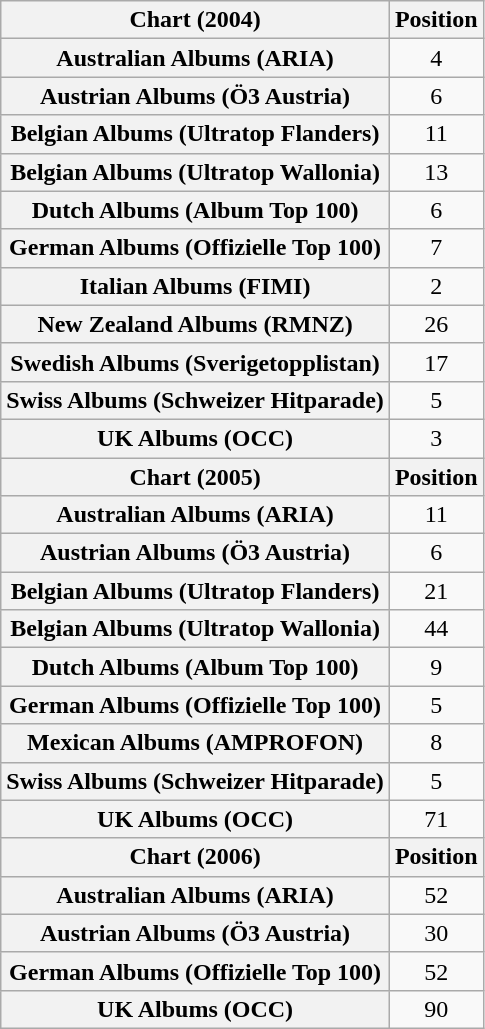<table class="wikitable plainrowheaders" style="text-align:center">
<tr>
<th scope="col">Chart (2004)</th>
<th scope="col">Position</th>
</tr>
<tr>
<th scope="row">Australian Albums (ARIA)</th>
<td>4</td>
</tr>
<tr>
<th scope="row">Austrian Albums (Ö3 Austria)</th>
<td>6</td>
</tr>
<tr>
<th scope="row">Belgian Albums (Ultratop Flanders)</th>
<td>11</td>
</tr>
<tr>
<th scope="row">Belgian Albums (Ultratop Wallonia)</th>
<td>13</td>
</tr>
<tr>
<th scope="row">Dutch Albums (Album Top 100)</th>
<td>6</td>
</tr>
<tr>
<th scope="row">German Albums (Offizielle Top 100)</th>
<td>7</td>
</tr>
<tr>
<th scope="row">Italian Albums (FIMI)</th>
<td>2</td>
</tr>
<tr>
<th scope="row">New Zealand Albums (RMNZ)</th>
<td>26</td>
</tr>
<tr>
<th scope="row">Swedish Albums (Sverigetopplistan)</th>
<td>17</td>
</tr>
<tr>
<th scope="row">Swiss Albums (Schweizer Hitparade)</th>
<td>5</td>
</tr>
<tr>
<th scope="row">UK Albums (OCC)</th>
<td>3</td>
</tr>
<tr>
<th scope="col">Chart (2005)</th>
<th scope="col">Position</th>
</tr>
<tr>
<th scope="row">Australian Albums (ARIA)</th>
<td>11</td>
</tr>
<tr>
<th scope="row">Austrian Albums (Ö3 Austria)</th>
<td>6</td>
</tr>
<tr>
<th scope="row">Belgian Albums (Ultratop Flanders)</th>
<td>21</td>
</tr>
<tr>
<th scope="row">Belgian Albums (Ultratop Wallonia)</th>
<td>44</td>
</tr>
<tr>
<th scope="row">Dutch Albums (Album Top 100)</th>
<td>9</td>
</tr>
<tr>
<th scope="row">German Albums (Offizielle Top 100)</th>
<td>5</td>
</tr>
<tr>
<th scope="row">Mexican Albums (AMPROFON)</th>
<td>8</td>
</tr>
<tr>
<th scope="row">Swiss Albums (Schweizer Hitparade)</th>
<td>5</td>
</tr>
<tr>
<th scope="row">UK Albums (OCC)</th>
<td>71</td>
</tr>
<tr>
<th scope="col">Chart (2006)</th>
<th scope="col">Position</th>
</tr>
<tr>
<th scope="row">Australian Albums (ARIA)</th>
<td>52</td>
</tr>
<tr>
<th scope="row">Austrian Albums (Ö3 Austria)</th>
<td>30</td>
</tr>
<tr>
<th scope="row">German Albums (Offizielle Top 100)</th>
<td>52</td>
</tr>
<tr>
<th scope="row">UK Albums (OCC)</th>
<td>90</td>
</tr>
</table>
